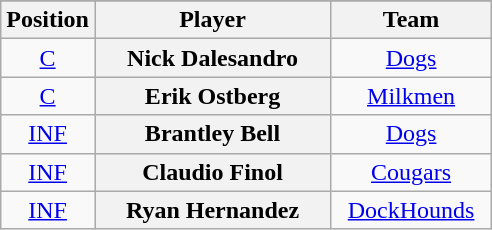<table class="wikitable sortable plainrowheaders" style="text-align:center;">
<tr>
</tr>
<tr>
<th scope="col">Position</th>
<th scope="col" style="width:150px;">Player</th>
<th scope="col" style="width:100px;">Team</th>
</tr>
<tr>
<td><a href='#'>C</a></td>
<th scope="row" style="text-align:center">Nick Dalesandro</th>
<td><a href='#'>Dogs</a></td>
</tr>
<tr>
<td><a href='#'>C</a></td>
<th scope="row" style="text-align:center">Erik Ostberg</th>
<td><a href='#'>Milkmen</a></td>
</tr>
<tr>
<td><a href='#'>INF</a></td>
<th scope="row" style="text-align:center">Brantley Bell</th>
<td><a href='#'>Dogs</a></td>
</tr>
<tr>
<td><a href='#'>INF</a></td>
<th scope="row" style="text-align:center">Claudio Finol</th>
<td><a href='#'>Cougars</a></td>
</tr>
<tr>
<td><a href='#'>INF</a></td>
<th scope="row" style="text-align:center">Ryan Hernandez</th>
<td><a href='#'>DockHounds</a></td>
</tr>
</table>
